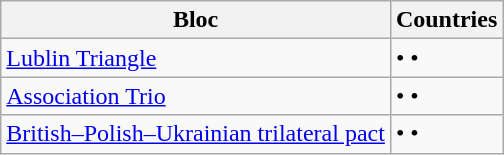<table class="wikitable">
<tr>
<th>Bloc</th>
<th>Countries</th>
</tr>
<tr>
<td><a href='#'>Lublin Triangle</a></td>
<td> •  • </td>
</tr>
<tr>
<td><a href='#'>Association Trio</a></td>
<td> •  • </td>
</tr>
<tr>
<td><a href='#'>British–Polish–Ukrainian trilateral pact</a></td>
<td> •  • </td>
</tr>
</table>
